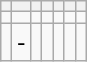<table class="wikitable">
<tr>
<th></th>
<th></th>
<th></th>
<th></th>
<th></th>
<th></th>
<th></th>
</tr>
<tr>
<td></td>
<td></td>
<td></td>
<td></td>
<td></td>
<td></td>
<td></td>
</tr>
<tr>
<td></td>
<td>-</td>
<td></td>
<td></td>
<td></td>
<td></td>
<td></td>
</tr>
</table>
